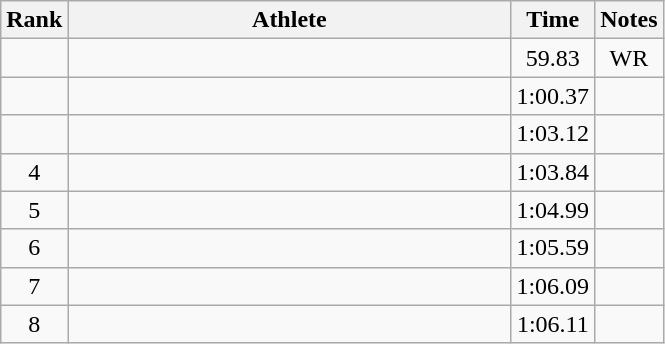<table class="wikitable" style="text-align:center">
<tr>
<th>Rank</th>
<th Style="width:18em">Athlete</th>
<th>Time</th>
<th>Notes</th>
</tr>
<tr>
<td></td>
<td style="text-align:left"></td>
<td>59.83</td>
<td>WR</td>
</tr>
<tr>
<td></td>
<td style="text-align:left"></td>
<td>1:00.37</td>
<td></td>
</tr>
<tr>
<td></td>
<td style="text-align:left"></td>
<td>1:03.12</td>
<td></td>
</tr>
<tr>
<td>4</td>
<td style="text-align:left"></td>
<td>1:03.84</td>
<td></td>
</tr>
<tr>
<td>5</td>
<td style="text-align:left"></td>
<td>1:04.99</td>
<td></td>
</tr>
<tr>
<td>6</td>
<td style="text-align:left"></td>
<td>1:05.59</td>
<td></td>
</tr>
<tr>
<td>7</td>
<td style="text-align:left"></td>
<td>1:06.09</td>
<td></td>
</tr>
<tr>
<td>8</td>
<td style="text-align:left"></td>
<td>1:06.11</td>
<td></td>
</tr>
</table>
